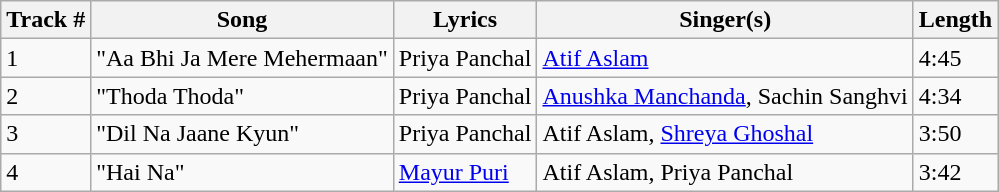<table class="wikitable">
<tr>
<th>Track #</th>
<th>Song</th>
<th>Lyrics</th>
<th>Singer(s)</th>
<th>Length</th>
</tr>
<tr>
<td>1</td>
<td>"Aa Bhi Ja Mere Mehermaan"</td>
<td>Priya Panchal</td>
<td><a href='#'>Atif Aslam</a></td>
<td>4:45</td>
</tr>
<tr>
<td>2</td>
<td>"Thoda Thoda"</td>
<td>Priya Panchal</td>
<td><a href='#'>Anushka Manchanda</a>, Sachin Sanghvi</td>
<td>4:34</td>
</tr>
<tr>
<td>3</td>
<td>"Dil Na Jaane Kyun"</td>
<td>Priya Panchal</td>
<td>Atif Aslam, <a href='#'>Shreya Ghoshal</a></td>
<td>3:50</td>
</tr>
<tr>
<td>4</td>
<td>"Hai Na"</td>
<td><a href='#'>Mayur Puri</a></td>
<td>Atif Aslam, Priya Panchal</td>
<td>3:42</td>
</tr>
</table>
